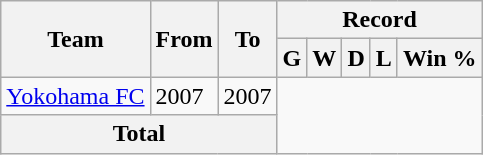<table class="wikitable" style="text-align: center">
<tr>
<th rowspan="2">Team</th>
<th rowspan="2">From</th>
<th rowspan="2">To</th>
<th colspan="5">Record</th>
</tr>
<tr>
<th>G</th>
<th>W</th>
<th>D</th>
<th>L</th>
<th>Win %</th>
</tr>
<tr>
<td align="left"><a href='#'>Yokohama FC</a></td>
<td align="left">2007</td>
<td align="left">2007<br></td>
</tr>
<tr>
<th colspan="3">Total<br></th>
</tr>
</table>
